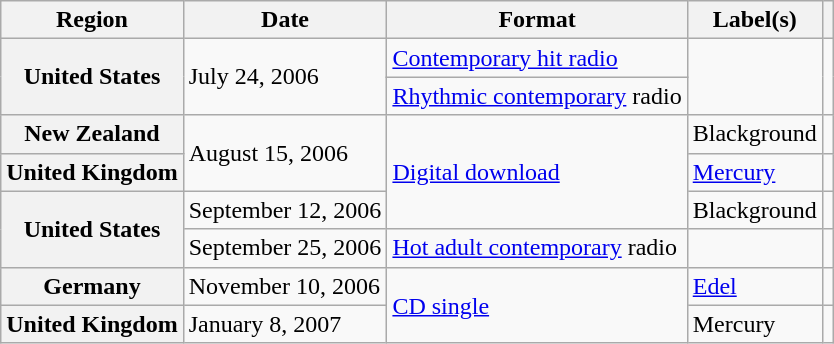<table class="wikitable plainrowheaders">
<tr>
<th scope="col">Region</th>
<th scope="col">Date</th>
<th scope="col">Format</th>
<th scope="col">Label(s)</th>
<th scope="col"></th>
</tr>
<tr>
<th scope="row" rowspan="2">United States</th>
<td rowspan="2">July 24, 2006</td>
<td><a href='#'>Contemporary hit radio</a></td>
<td rowspan="2"></td>
<td align="center" rowspan="2"></td>
</tr>
<tr>
<td><a href='#'>Rhythmic contemporary</a> radio</td>
</tr>
<tr>
<th scope="row">New Zealand</th>
<td rowspan="2">August 15, 2006</td>
<td rowspan="3"><a href='#'>Digital download</a></td>
<td>Blackground</td>
<td align="center"></td>
</tr>
<tr>
<th scope="row">United Kingdom</th>
<td><a href='#'>Mercury</a></td>
<td align="center"></td>
</tr>
<tr>
<th scope="row" ! scope="row" rowspan="2">United States</th>
<td>September 12, 2006</td>
<td>Blackground</td>
<td align="center"></td>
</tr>
<tr>
<td>September 25, 2006</td>
<td><a href='#'>Hot adult contemporary</a> radio</td>
<td></td>
<td></td>
</tr>
<tr>
<th scope="row">Germany</th>
<td>November 10, 2006</td>
<td rowspan="2"><a href='#'>CD single</a></td>
<td><a href='#'>Edel</a></td>
<td align="center"></td>
</tr>
<tr>
<th scope="row">United Kingdom</th>
<td>January 8, 2007</td>
<td>Mercury</td>
<td align="center"></td>
</tr>
</table>
